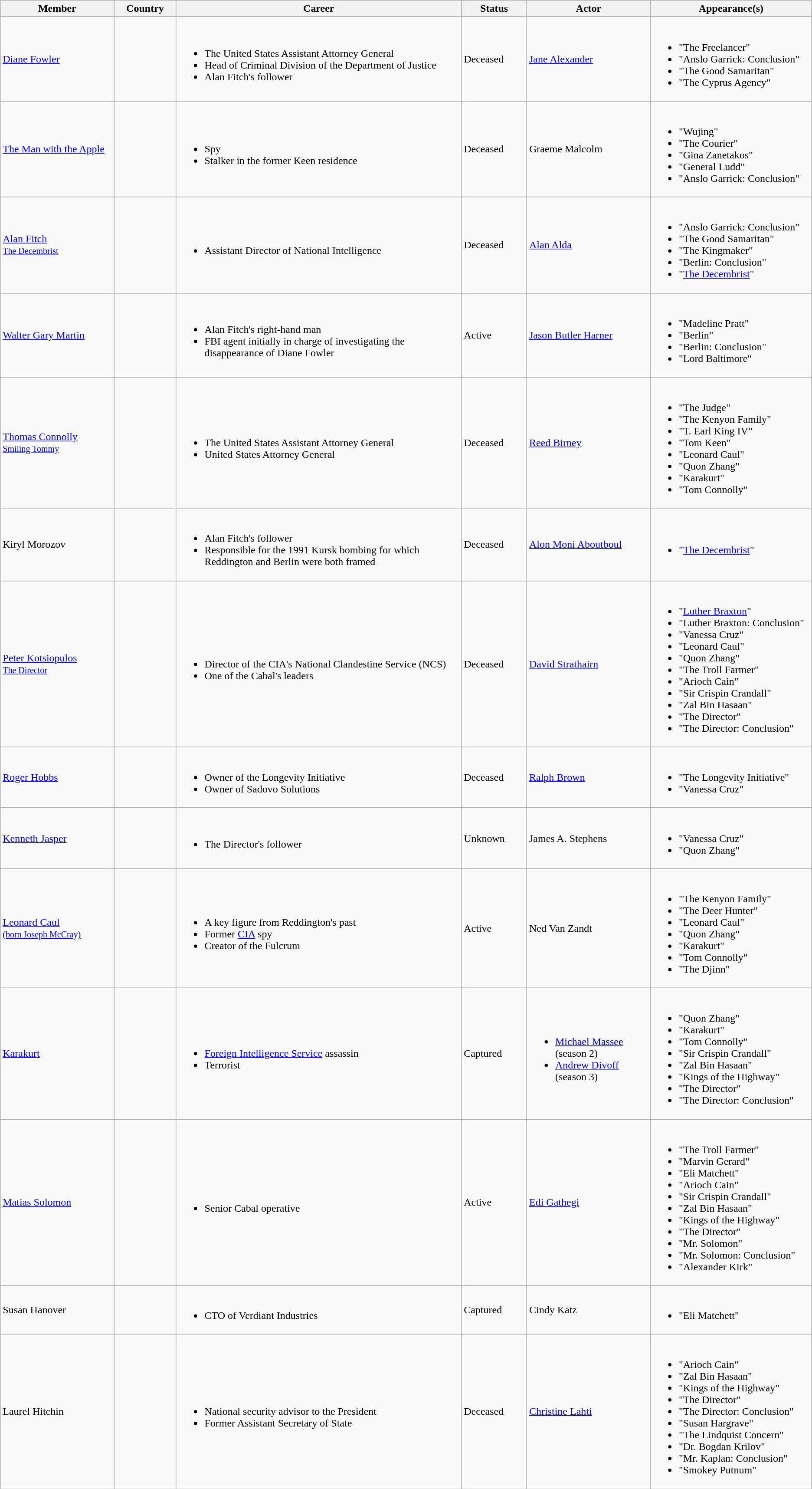<table class="wikitable">
<tr>
<th style="width:3%;">Member</th>
<th style="width:1%;">Country</th>
<th style="width:10%;">Career</th>
<th style="width:1%;">Status</th>
<th style="width:3%;">Actor</th>
<th style="width:4%;">Appearance(s)</th>
</tr>
<tr>
<td><a href='#'>Diane Fowler</a></td>
<td></td>
<td><br><ul><li>The United States Assistant Attorney General</li><li>Head of Criminal Division of the Department of Justice</li><li>Alan Fitch's follower</li></ul></td>
<td>Deceased</td>
<td><a href='#'>Jane Alexander</a></td>
<td><br><ul><li>"The Freelancer"</li><li>"Anslo Garrick: Conclusion"</li><li>"The Good Samaritan"</li><li>"The Cyprus Agency"</li></ul></td>
</tr>
<tr>
<td><a href='#'>The Man with the Apple</a></td>
<td></td>
<td><br><ul><li>Spy</li><li>Stalker in the former Keen residence</li></ul></td>
<td>Deceased</td>
<td>Graeme Malcolm</td>
<td><br><ul><li>"Wujing"</li><li>"The Courier"</li><li>"Gina Zanetakos"</li><li>"General Ludd"</li><li>"Anslo Garrick: Conclusion"</li></ul></td>
</tr>
<tr>
<td><a href='#'>Alan Fitch<br><small>The Decembrist</small></a></td>
<td></td>
<td><br><ul><li>Assistant Director of National Intelligence</li></ul></td>
<td>Deceased</td>
<td><a href='#'>Alan Alda</a></td>
<td><br><ul><li>"Anslo Garrick: Conclusion"</li><li>"The Good Samaritan"</li><li>"The Kingmaker"</li><li>"Berlin: Conclusion"</li><li>"<a href='#'>The Decembrist</a>"</li></ul></td>
</tr>
<tr>
<td><a href='#'>Walter Gary Martin</a></td>
<td></td>
<td><br><ul><li>Alan Fitch's right-hand man</li><li>FBI agent initially in charge of investigating the disappearance of Diane Fowler</li></ul></td>
<td>Active</td>
<td><a href='#'>Jason Butler Harner</a></td>
<td><br><ul><li>"Madeline Pratt"</li><li>"Berlin"</li><li>"Berlin: Conclusion"</li><li>"Lord Baltimore"</li></ul></td>
</tr>
<tr>
<td><a href='#'>Thomas Connolly<br><small>Smiling Tommy</small></a></td>
<td></td>
<td><br><ul><li>The United States Assistant Attorney General</li><li>United States Attorney General</li></ul></td>
<td>Deceased</td>
<td><a href='#'>Reed Birney</a></td>
<td><br><ul><li>"The Judge"</li><li>"The Kenyon Family"</li><li>"T. Earl King IV"</li><li>"Tom Keen"</li><li>"Leonard Caul"</li><li>"Quon Zhang"</li><li>"Karakurt"</li><li>"Tom Connolly"</li></ul></td>
</tr>
<tr>
<td>Kiryl Morozov</td>
<td></td>
<td><br><ul><li>Alan Fitch's follower</li><li>Responsible for the 1991 Kursk bombing for which Reddington and Berlin were both framed</li></ul></td>
<td>Deceased</td>
<td><a href='#'>Alon Moni Aboutboul</a></td>
<td><br><ul><li>"<a href='#'>The Decembrist</a>"</li></ul></td>
</tr>
<tr>
<td><a href='#'>Peter Kotsiopulos<br><small>The Director</small></a></td>
<td></td>
<td><br><ul><li>Director of the CIA's National Clandestine Service (NCS)</li><li>One of the Cabal's leaders</li></ul></td>
<td>Deceased</td>
<td><a href='#'>David Strathairn</a></td>
<td><br><ul><li>"<a href='#'>Luther Braxton</a>"</li><li>"Luther Braxton: Conclusion"</li><li>"Vanessa Cruz"</li><li>"Leonard Caul"</li><li>"Quon Zhang"</li><li>"The Troll Farmer"</li><li>"Arioch Cain"</li><li>"Sir Crispin Crandall"</li><li>"Zal Bin Hasaan"</li><li>"The Director"</li><li>"The Director: Conclusion"</li></ul></td>
</tr>
<tr>
<td><a href='#'>Roger Hobbs</a></td>
<td></td>
<td><br><ul><li>Owner of the Longevity Initiative</li><li>Owner of Sadovo Solutions</li></ul></td>
<td>Deceased</td>
<td><a href='#'>Ralph Brown</a></td>
<td><br><ul><li>"The Longevity Initiative"</li><li>"Vanessa Cruz"</li></ul></td>
</tr>
<tr>
<td><a href='#'>Kenneth Jasper</a></td>
<td></td>
<td><br><ul><li>The Director's follower</li></ul></td>
<td>Unknown</td>
<td>James A. Stephens</td>
<td><br><ul><li>"Vanessa Cruz"</li><li>"Quon Zhang"</li></ul></td>
</tr>
<tr>
<td><a href='#'>Leonard Caul<br><small>(born Joseph McCray)</small></a></td>
<td></td>
<td><br><ul><li>A key figure from Reddington's past</li><li>Former <a href='#'>CIA</a> spy</li><li>Creator of the Fulcrum</li></ul></td>
<td>Active</td>
<td>Ned Van Zandt</td>
<td><br><ul><li>"The Kenyon Family" </li><li>"The Deer Hunter"</li><li>"Leonard Caul"</li><li>"Quon Zhang"</li><li>"Karakurt"</li><li>"Tom Connolly"</li><li>"The Djinn"</li></ul></td>
</tr>
<tr>
<td><a href='#'>Karakurt</a></td>
<td></td>
<td><br><ul><li><a href='#'>Foreign Intelligence Service</a> assassin</li><li>Terrorist</li></ul></td>
<td>Captured</td>
<td><br><ul><li><a href='#'>Michael Massee</a> (season 2)</li><li><a href='#'>Andrew Divoff</a> (season 3)</li></ul></td>
<td><br><ul><li>"Quon Zhang"</li><li>"Karakurt"</li><li>"Tom Connolly"</li><li>"Sir Crispin Crandall"</li><li>"Zal Bin Hasaan"</li><li>"Kings of the Highway"</li><li>"The Director"</li><li>"The Director: Conclusion"</li></ul></td>
</tr>
<tr>
<td><a href='#'>Matias Solomon</a></td>
<td></td>
<td><br><ul><li>Senior Cabal operative</li></ul></td>
<td>Active</td>
<td><a href='#'>Edi Gathegi</a></td>
<td><br><ul><li>"The Troll Farmer"</li><li>"Marvin Gerard"</li><li>"Eli Matchett"</li><li>"Arioch Cain"</li><li>"Sir Crispin Crandall"</li><li>"Zal Bin Hasaan"</li><li>"Kings of the Highway"</li><li>"The Director"</li><li>"Mr. Solomon"</li><li>"Mr. Solomon: Conclusion"</li><li>"Alexander Kirk"</li></ul></td>
</tr>
<tr>
<td>Susan Hanover</td>
<td></td>
<td><br><ul><li>CTO of Verdiant Industries</li></ul></td>
<td>Captured</td>
<td>Cindy Katz</td>
<td><br><ul><li>"Eli Matchett"</li></ul></td>
</tr>
<tr>
<td>Laurel Hitchin</td>
<td></td>
<td><br><ul><li>National security advisor to the President</li><li>Former Assistant Secretary of State</li></ul></td>
<td>Deceased</td>
<td><a href='#'>Christine Lahti</a></td>
<td><br><ul><li>"Arioch Cain"</li><li>"Zal Bin Hasaan"</li><li>"Kings of the Highway"</li><li>"The Director"</li><li>"The Director: Conclusion"</li><li>"Susan Hargrave"</li><li>"The Lindquist Concern"</li><li>"Dr. Bogdan Krilov"</li><li>"Mr. Kaplan: Conclusion"</li><li>"Smokey Putnum"</li></ul></td>
</tr>
</table>
